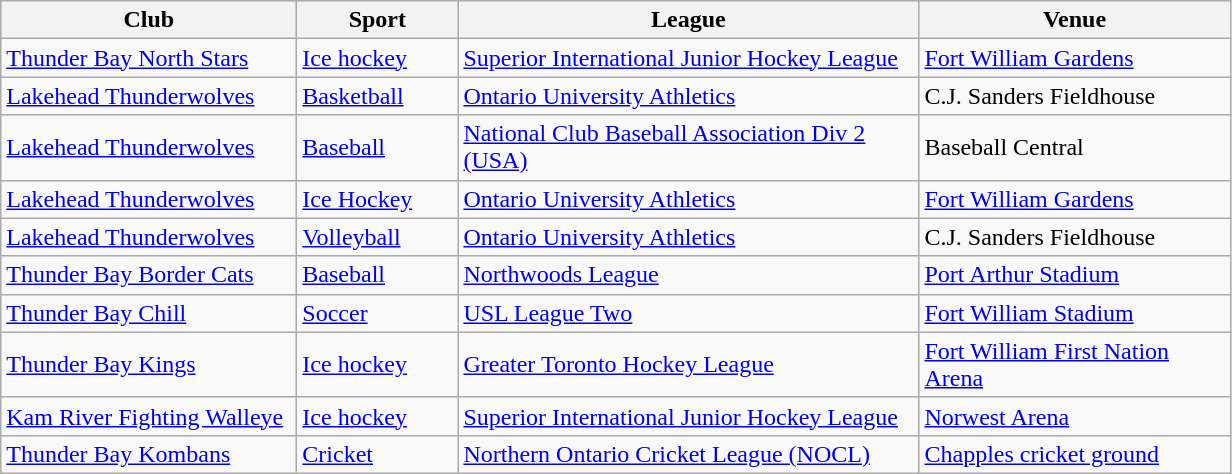<table class="wikitable">
<tr>
<th style="width:190px;">Club</th>
<th style="width:100px;">Sport</th>
<th style="width:300px;">League</th>
<th style="width:200px;">Venue</th>
</tr>
<tr>
<td><a href='#'>Thunder Bay North Stars</a></td>
<td><a href='#'>Ice hockey</a></td>
<td><a href='#'>Superior International Junior Hockey League</a></td>
<td><a href='#'>Fort William Gardens</a></td>
</tr>
<tr>
<td><a href='#'>Lakehead Thunderwolves</a></td>
<td><a href='#'>Basketball</a></td>
<td><a href='#'>Ontario University Athletics</a></td>
<td>C.J. Sanders Fieldhouse</td>
</tr>
<tr>
<td><a href='#'>Lakehead Thunderwolves</a></td>
<td><a href='#'>Baseball</a></td>
<td><a href='#'>National Club Baseball Association Div 2 (USA)</a></td>
<td>Baseball Central</td>
</tr>
<tr>
<td><a href='#'>Lakehead Thunderwolves</a></td>
<td><a href='#'>Ice Hockey</a></td>
<td><a href='#'>Ontario University Athletics</a></td>
<td><a href='#'>Fort William Gardens</a></td>
</tr>
<tr>
<td><a href='#'>Lakehead Thunderwolves</a></td>
<td><a href='#'>Volleyball</a></td>
<td><a href='#'>Ontario University Athletics</a></td>
<td>C.J. Sanders Fieldhouse</td>
</tr>
<tr>
<td><a href='#'>Thunder Bay Border Cats</a></td>
<td><a href='#'>Baseball</a></td>
<td><a href='#'>Northwoods League</a></td>
<td><a href='#'>Port Arthur Stadium</a></td>
</tr>
<tr>
<td><a href='#'>Thunder Bay Chill</a></td>
<td><a href='#'>Soccer</a></td>
<td><a href='#'>USL League Two</a></td>
<td><a href='#'>Fort William Stadium</a></td>
</tr>
<tr>
<td><a href='#'>Thunder Bay Kings</a></td>
<td><a href='#'>Ice hockey</a></td>
<td><a href='#'>Greater Toronto Hockey League</a></td>
<td><a href='#'>Fort William First Nation Arena</a></td>
</tr>
<tr>
<td><a href='#'>Kam River Fighting Walleye</a></td>
<td><a href='#'>Ice hockey</a></td>
<td><a href='#'>Superior International Junior Hockey League</a></td>
<td><a href='#'>Norwest Arena</a></td>
</tr>
<tr>
<td><a href='#'>Thunder Bay Kombans</a></td>
<td><a href='#'>Cricket</a></td>
<td><a href='#'>Northern Ontario Cricket League (NOCL)</a></td>
<td><a href='#'>Chapples cricket ground</a></td>
</tr>
</table>
